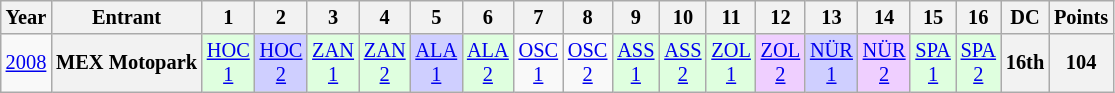<table class="wikitable" style="text-align:center; font-size:85%">
<tr>
<th>Year</th>
<th>Entrant</th>
<th>1</th>
<th>2</th>
<th>3</th>
<th>4</th>
<th>5</th>
<th>6</th>
<th>7</th>
<th>8</th>
<th>9</th>
<th>10</th>
<th>11</th>
<th>12</th>
<th>13</th>
<th>14</th>
<th>15</th>
<th>16</th>
<th>DC</th>
<th>Points</th>
</tr>
<tr>
<td><a href='#'>2008</a></td>
<th nowrap>MEX Motopark</th>
<td style="background:#dfffdf;"><a href='#'>HOC<br>1</a><br></td>
<td style="background:#cfcfff;"><a href='#'>HOC<br>2</a><br></td>
<td style="background:#dfffdf;"><a href='#'>ZAN<br>1</a><br></td>
<td style="background:#dfffdf;"><a href='#'>ZAN<br>2</a><br></td>
<td style="background:#cfcfff;"><a href='#'>ALA<br>1</a><br></td>
<td style="background:#dfffdf;"><a href='#'>ALA<br>2</a><br></td>
<td style="background:#;"><a href='#'>OSC<br>1</a><br></td>
<td style="background:#;"><a href='#'>OSC<br>2</a><br></td>
<td style="background:#dfffdf;"><a href='#'>ASS<br>1</a><br></td>
<td style="background:#dfffdf;"><a href='#'>ASS<br>2</a><br></td>
<td style="background:#dfffdf;"><a href='#'>ZOL<br>1</a><br></td>
<td style="background:#efcfff;"><a href='#'>ZOL<br>2</a><br></td>
<td style="background:#cfcfff;"><a href='#'>NÜR<br>1</a><br></td>
<td style="background:#efcfff;"><a href='#'>NÜR<br>2</a><br></td>
<td style="background:#dfffdf;"><a href='#'>SPA<br>1</a><br></td>
<td style="background:#dfffdf;"><a href='#'>SPA<br>2</a><br></td>
<th>16th</th>
<th>104</th>
</tr>
</table>
